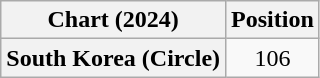<table class="wikitable plainrowheaders" style="text-align:center">
<tr>
<th scope="col">Chart (2024)</th>
<th scope="col">Position</th>
</tr>
<tr>
<th scope="row">South Korea (Circle)</th>
<td>106</td>
</tr>
</table>
